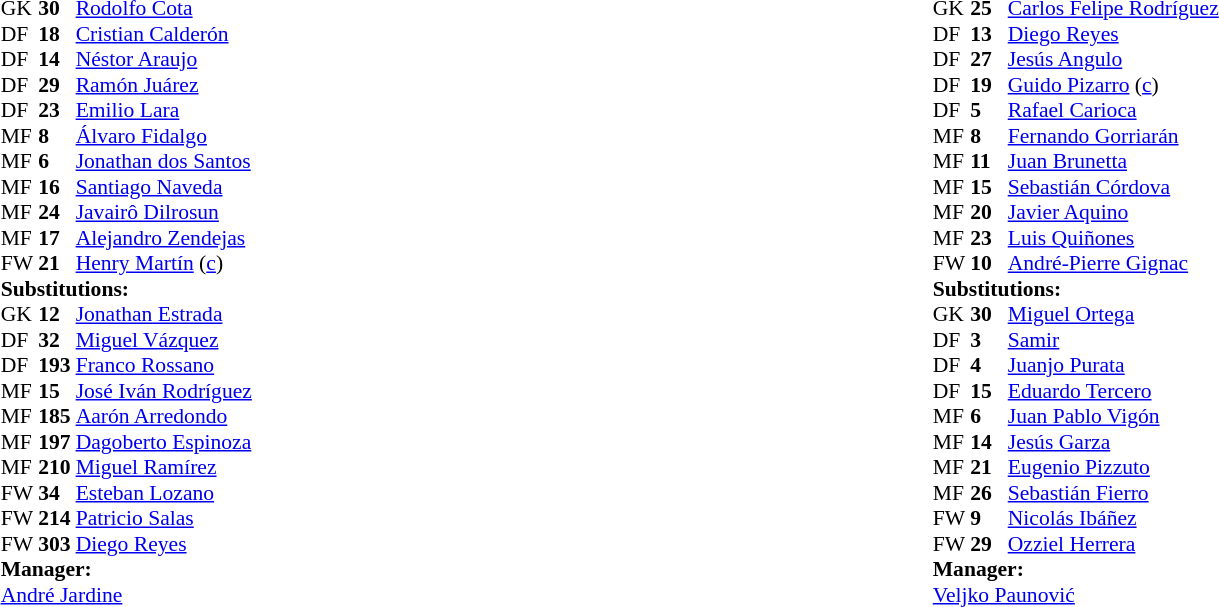<table width=100%>
<tr>
<td valign=top width=50%><br><table style="font-size:90%" cellspacing=0 cellpadding=0 align=center>
<tr>
<th width=25></th>
<th width=25></th>
</tr>
<tr>
<td>GK</td>
<td><strong>30</strong></td>
<td> <a href='#'>Rodolfo Cota</a></td>
</tr>
<tr>
<td>DF</td>
<td><strong>18</strong></td>
<td> <a href='#'>Cristian Calderón</a></td>
</tr>
<tr>
<td>DF</td>
<td><strong>14</strong></td>
<td> <a href='#'>Néstor Araujo</a></td>
</tr>
<tr>
<td>DF</td>
<td><strong>29</strong></td>
<td> <a href='#'>Ramón Juárez</a></td>
</tr>
<tr>
<td>DF</td>
<td><strong>23</strong></td>
<td> <a href='#'>Emilio Lara</a></td>
<td></td>
<td></td>
</tr>
<tr>
<td>MF</td>
<td><strong>8</strong></td>
<td> <a href='#'>Álvaro Fidalgo</a></td>
</tr>
<tr>
<td>MF</td>
<td><strong>6</strong></td>
<td> <a href='#'>Jonathan dos Santos</a></td>
</tr>
<tr>
<td>MF</td>
<td><strong>16</strong></td>
<td> <a href='#'>Santiago Naveda</a></td>
<td></td>
</tr>
<tr>
<td>MF</td>
<td><strong>24</strong></td>
<td> <a href='#'>Javairô Dilrosun</a></td>
</tr>
<tr>
<td>MF</td>
<td><strong>17</strong></td>
<td> <a href='#'>Alejandro Zendejas</a></td>
</tr>
<tr>
<td>FW</td>
<td><strong>21</strong></td>
<td> <a href='#'>Henry Martín</a> (<a href='#'>c</a>)</td>
</tr>
<tr>
<td colspan=3><strong>Substitutions:</strong></td>
</tr>
<tr>
<td>GK</td>
<td><strong>12</strong></td>
<td> <a href='#'>Jonathan Estrada</a></td>
</tr>
<tr>
<td>DF</td>
<td><strong>32</strong></td>
<td> <a href='#'>Miguel Vázquez</a></td>
</tr>
<tr>
<td>DF</td>
<td><strong>193</strong></td>
<td> <a href='#'>Franco Rossano</a></td>
</tr>
<tr>
<td>MF</td>
<td><strong>15</strong></td>
<td> <a href='#'>José Iván Rodríguez</a></td>
</tr>
<tr>
<td>MF</td>
<td><strong>185</strong></td>
<td> <a href='#'>Aarón Arredondo</a></td>
</tr>
<tr>
<td>MF</td>
<td><strong>197</strong></td>
<td> <a href='#'>Dagoberto Espinoza</a></td>
<td></td>
<td></td>
</tr>
<tr>
<td>MF</td>
<td><strong>210</strong></td>
<td> <a href='#'>Miguel Ramírez</a></td>
</tr>
<tr>
<td>FW</td>
<td><strong>34</strong></td>
<td> <a href='#'>Esteban Lozano</a></td>
</tr>
<tr>
<td>FW</td>
<td><strong>214</strong></td>
<td> <a href='#'>Patricio Salas</a></td>
</tr>
<tr>
<td>FW</td>
<td><strong>303</strong></td>
<td> <a href='#'>Diego Reyes</a></td>
</tr>
<tr>
<td colspan=3><strong>Manager:</strong></td>
</tr>
<tr>
<td colspan=4> <a href='#'>André Jardine</a></td>
</tr>
</table>
</td>
<td valign=top></td>
<td valign=top width=50%><br><table style="font-size:90%" cellspacing=0 cellpadding=0 align=center>
<tr>
<th width=25></th>
<th width=25></th>
</tr>
<tr>
<td>GK</td>
<td><strong>25</strong></td>
<td> <a href='#'>Carlos Felipe Rodríguez</a></td>
</tr>
<tr>
<td>DF</td>
<td><strong>13</strong></td>
<td> <a href='#'>Diego Reyes</a></td>
</tr>
<tr>
<td>DF</td>
<td><strong>27</strong></td>
<td> <a href='#'>Jesús Angulo</a></td>
<td></td>
<td></td>
</tr>
<tr>
<td>DF</td>
<td><strong>19</strong></td>
<td> <a href='#'>Guido Pizarro</a> (<a href='#'>c</a>)</td>
<td></td>
</tr>
<tr>
<td>DF</td>
<td><strong>5</strong></td>
<td> <a href='#'>Rafael Carioca</a></td>
</tr>
<tr>
<td>MF</td>
<td><strong>8</strong></td>
<td> <a href='#'>Fernando Gorriarán</a></td>
</tr>
<tr>
<td>MF</td>
<td><strong>11</strong></td>
<td> <a href='#'>Juan Brunetta</a></td>
<td></td>
<td></td>
</tr>
<tr>
<td>MF</td>
<td><strong>15</strong></td>
<td> <a href='#'>Sebastián Córdova</a></td>
</tr>
<tr>
<td>MF</td>
<td><strong>20</strong></td>
<td> <a href='#'>Javier Aquino</a></td>
</tr>
<tr>
<td>MF</td>
<td><strong>23</strong></td>
<td> <a href='#'>Luis Quiñones</a></td>
<td></td>
<td></td>
</tr>
<tr>
<td>FW</td>
<td><strong>10</strong></td>
<td> <a href='#'>André-Pierre Gignac</a></td>
</tr>
<tr>
<td colspan=3><strong>Substitutions:</strong></td>
</tr>
<tr>
<td>GK</td>
<td><strong>30</strong></td>
<td> <a href='#'>Miguel Ortega</a></td>
</tr>
<tr>
<td>DF</td>
<td><strong>3</strong></td>
<td> <a href='#'>Samir</a></td>
</tr>
<tr>
<td>DF</td>
<td><strong>4</strong></td>
<td> <a href='#'>Juanjo Purata</a></td>
<td></td>
<td></td>
</tr>
<tr>
<td>DF</td>
<td><strong>15</strong></td>
<td> <a href='#'>Eduardo Tercero</a></td>
</tr>
<tr>
<td>MF</td>
<td><strong>6</strong></td>
<td> <a href='#'>Juan Pablo Vigón</a></td>
</tr>
<tr>
<td>MF</td>
<td><strong>14</strong></td>
<td> <a href='#'>Jesús Garza</a></td>
</tr>
<tr>
<td>MF</td>
<td><strong>21</strong></td>
<td> <a href='#'>Eugenio Pizzuto</a></td>
</tr>
<tr>
<td>MF</td>
<td><strong>26</strong></td>
<td> <a href='#'>Sebastián Fierro</a></td>
</tr>
<tr>
<td>FW</td>
<td><strong>9</strong></td>
<td> <a href='#'>Nicolás Ibáñez</a></td>
<td></td>
<td></td>
</tr>
<tr>
<td>FW</td>
<td><strong>29</strong></td>
<td> <a href='#'>Ozziel Herrera</a></td>
<td></td>
<td></td>
</tr>
<tr>
<td colspan=3><strong>Manager:</strong></td>
</tr>
<tr>
<td colspan=4> <a href='#'>Veljko Paunović</a></td>
</tr>
</table>
</td>
</tr>
</table>
